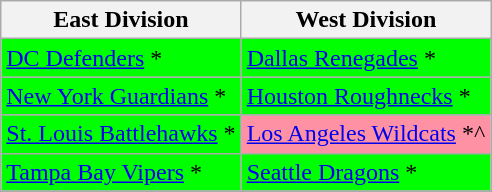<table class="wikitable">
<tr>
<th><strong>East Division</strong></th>
<th><strong>West Division</strong></th>
</tr>
<tr>
<td style="background-color: #00FF00"><a href='#'>DC Defenders</a> *</td>
<td style="background-color: #00FF00"><a href='#'>Dallas Renegades</a> *</td>
</tr>
<tr>
<td style="background-color: #00FF00"><a href='#'>New York Guardians</a> *</td>
<td style="background-color: #00FF00"><a href='#'>Houston Roughnecks</a> *</td>
</tr>
<tr>
<td style="background-color: #00FF00"><a href='#'>St. Louis Battlehawks</a> *</td>
<td style="background-color: #FF91A4"><a href='#'>Los Angeles Wildcats</a> *^</td>
</tr>
<tr>
<td style="background-color: #00FF00"><a href='#'>Tampa Bay Vipers</a> *</td>
<td style="background-color: #00FF00"><a href='#'>Seattle Dragons</a> *</td>
</tr>
<tr>
</tr>
</table>
